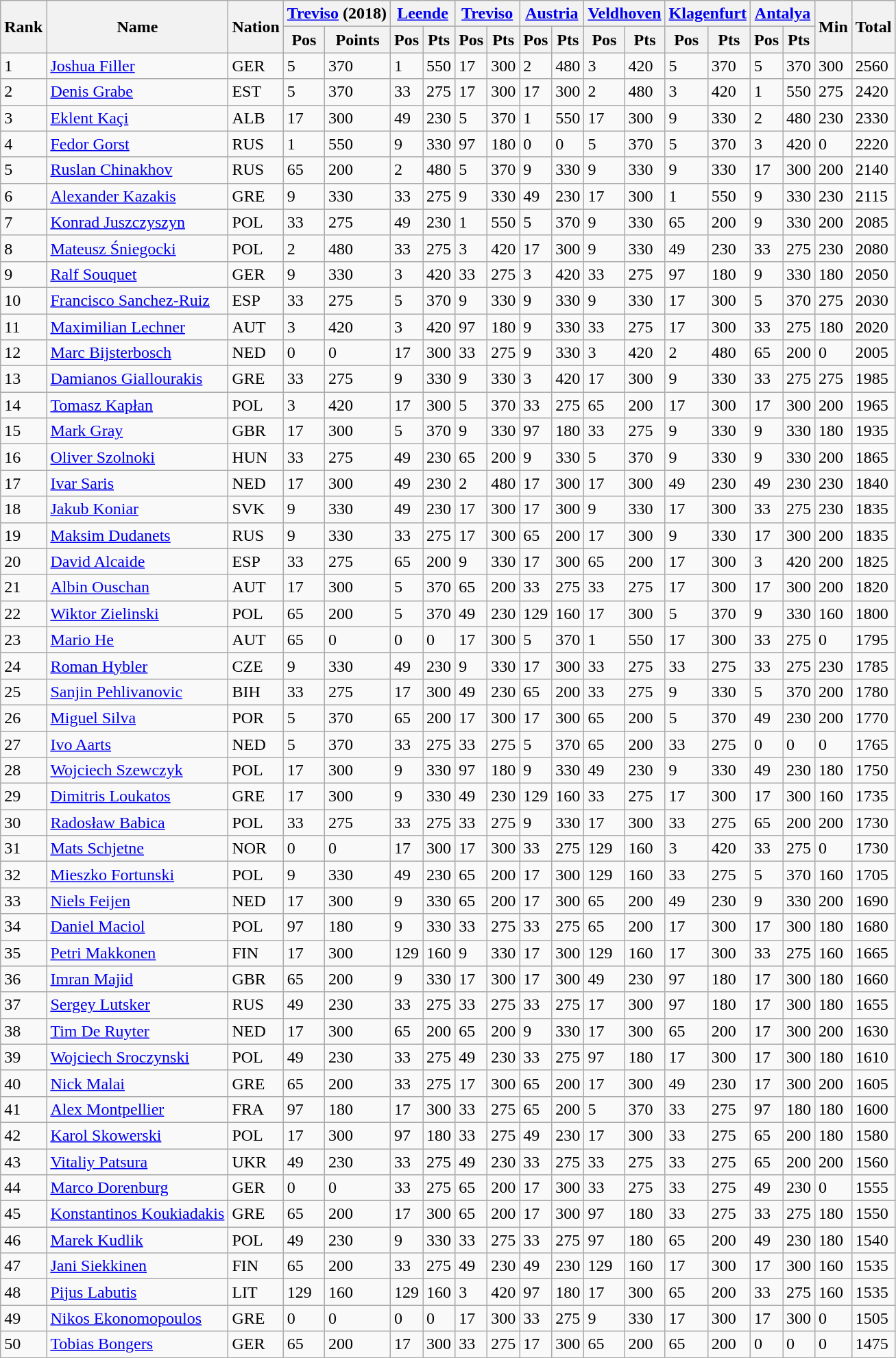<table class="wikitable sortable">
<tr>
<th rowspan="2">Rank</th>
<th rowspan="2">Name</th>
<th rowspan="2">Nation</th>
<th colspan="2"><a href='#'>Treviso</a> (2018)</th>
<th colspan="2"><a href='#'>Leende</a></th>
<th colspan="2"><a href='#'>Treviso</a></th>
<th colspan="2"><a href='#'>Austria</a></th>
<th colspan="2"><a href='#'>Veldhoven</a></th>
<th colspan="2"><a href='#'>Klagenfurt</a></th>
<th colspan="2"><a href='#'>Antalya</a></th>
<th rowspan="2">Min</th>
<th rowspan="2">Total</th>
</tr>
<tr>
<th>Pos</th>
<th>Points</th>
<th>Pos</th>
<th>Pts</th>
<th>Pos</th>
<th>Pts</th>
<th>Pos</th>
<th>Pts</th>
<th>Pos</th>
<th>Pts</th>
<th>Pos</th>
<th>Pts</th>
<th>Pos</th>
<th>Pts</th>
</tr>
<tr>
<td>1</td>
<td><a href='#'>Joshua Filler</a></td>
<td>GER</td>
<td>5</td>
<td>370</td>
<td>1</td>
<td>550</td>
<td>17</td>
<td>300</td>
<td>2</td>
<td>480</td>
<td>3</td>
<td>420</td>
<td>5</td>
<td>370</td>
<td>5</td>
<td>370</td>
<td>300</td>
<td>2560</td>
</tr>
<tr>
<td>2</td>
<td><a href='#'>Denis Grabe</a></td>
<td>EST</td>
<td>5</td>
<td>370</td>
<td>33</td>
<td>275</td>
<td>17</td>
<td>300</td>
<td>17</td>
<td>300</td>
<td>2</td>
<td>480</td>
<td>3</td>
<td>420</td>
<td>1</td>
<td>550</td>
<td>275</td>
<td>2420</td>
</tr>
<tr>
<td>3</td>
<td><a href='#'>Eklent Kaçi</a></td>
<td>ALB</td>
<td>17</td>
<td>300</td>
<td>49</td>
<td>230</td>
<td>5</td>
<td>370</td>
<td>1</td>
<td>550</td>
<td>17</td>
<td>300</td>
<td>9</td>
<td>330</td>
<td>2</td>
<td>480</td>
<td>230</td>
<td>2330</td>
</tr>
<tr>
<td>4</td>
<td><a href='#'>Fedor Gorst</a></td>
<td>RUS</td>
<td>1</td>
<td>550</td>
<td>9</td>
<td>330</td>
<td>97</td>
<td>180</td>
<td>0</td>
<td>0</td>
<td>5</td>
<td>370</td>
<td>5</td>
<td>370</td>
<td>3</td>
<td>420</td>
<td>0</td>
<td>2220</td>
</tr>
<tr>
<td>5</td>
<td><a href='#'>Ruslan Chinakhov</a></td>
<td>RUS</td>
<td>65</td>
<td>200</td>
<td>2</td>
<td>480</td>
<td>5</td>
<td>370</td>
<td>9</td>
<td>330</td>
<td>9</td>
<td>330</td>
<td>9</td>
<td>330</td>
<td>17</td>
<td>300</td>
<td>200</td>
<td>2140</td>
</tr>
<tr>
<td>6</td>
<td><a href='#'>Alexander Kazakis</a></td>
<td>GRE</td>
<td>9</td>
<td>330</td>
<td>33</td>
<td>275</td>
<td>9</td>
<td>330</td>
<td>49</td>
<td>230</td>
<td>17</td>
<td>300</td>
<td>1</td>
<td>550</td>
<td>9</td>
<td>330</td>
<td>230</td>
<td>2115</td>
</tr>
<tr>
<td>7</td>
<td><a href='#'>Konrad Juszczyszyn</a></td>
<td>POL</td>
<td>33</td>
<td>275</td>
<td>49</td>
<td>230</td>
<td>1</td>
<td>550</td>
<td>5</td>
<td>370</td>
<td>9</td>
<td>330</td>
<td>65</td>
<td>200</td>
<td>9</td>
<td>330</td>
<td>200</td>
<td>2085</td>
</tr>
<tr>
<td>8</td>
<td><a href='#'>Mateusz Śniegocki</a></td>
<td>POL</td>
<td>2</td>
<td>480</td>
<td>33</td>
<td>275</td>
<td>3</td>
<td>420</td>
<td>17</td>
<td>300</td>
<td>9</td>
<td>330</td>
<td>49</td>
<td>230</td>
<td>33</td>
<td>275</td>
<td>230</td>
<td>2080</td>
</tr>
<tr>
<td>9</td>
<td><a href='#'>Ralf Souquet</a></td>
<td>GER</td>
<td>9</td>
<td>330</td>
<td>3</td>
<td>420</td>
<td>33</td>
<td>275</td>
<td>3</td>
<td>420</td>
<td>33</td>
<td>275</td>
<td>97</td>
<td>180</td>
<td>9</td>
<td>330</td>
<td>180</td>
<td>2050</td>
</tr>
<tr>
<td>10</td>
<td><a href='#'>Francisco Sanchez-Ruiz</a></td>
<td>ESP</td>
<td>33</td>
<td>275</td>
<td>5</td>
<td>370</td>
<td>9</td>
<td>330</td>
<td>9</td>
<td>330</td>
<td>9</td>
<td>330</td>
<td>17</td>
<td>300</td>
<td>5</td>
<td>370</td>
<td>275</td>
<td>2030</td>
</tr>
<tr>
<td>11</td>
<td><a href='#'>Maximilian Lechner</a></td>
<td>AUT</td>
<td>3</td>
<td>420</td>
<td>3</td>
<td>420</td>
<td>97</td>
<td>180</td>
<td>9</td>
<td>330</td>
<td>33</td>
<td>275</td>
<td>17</td>
<td>300</td>
<td>33</td>
<td>275</td>
<td>180</td>
<td>2020</td>
</tr>
<tr>
<td>12</td>
<td><a href='#'>Marc Bijsterbosch</a></td>
<td>NED</td>
<td>0</td>
<td>0</td>
<td>17</td>
<td>300</td>
<td>33</td>
<td>275</td>
<td>9</td>
<td>330</td>
<td>3</td>
<td>420</td>
<td>2</td>
<td>480</td>
<td>65</td>
<td>200</td>
<td>0</td>
<td>2005</td>
</tr>
<tr>
<td>13</td>
<td><a href='#'>Damianos Giallourakis</a></td>
<td>GRE</td>
<td>33</td>
<td>275</td>
<td>9</td>
<td>330</td>
<td>9</td>
<td>330</td>
<td>3</td>
<td>420</td>
<td>17</td>
<td>300</td>
<td>9</td>
<td>330</td>
<td>33</td>
<td>275</td>
<td>275</td>
<td>1985</td>
</tr>
<tr>
<td>14</td>
<td><a href='#'>Tomasz Kapłan</a></td>
<td>POL</td>
<td>3</td>
<td>420</td>
<td>17</td>
<td>300</td>
<td>5</td>
<td>370</td>
<td>33</td>
<td>275</td>
<td>65</td>
<td>200</td>
<td>17</td>
<td>300</td>
<td>17</td>
<td>300</td>
<td>200</td>
<td>1965</td>
</tr>
<tr>
<td>15</td>
<td><a href='#'>Mark Gray</a></td>
<td>GBR</td>
<td>17</td>
<td>300</td>
<td>5</td>
<td>370</td>
<td>9</td>
<td>330</td>
<td>97</td>
<td>180</td>
<td>33</td>
<td>275</td>
<td>9</td>
<td>330</td>
<td>9</td>
<td>330</td>
<td>180</td>
<td>1935</td>
</tr>
<tr>
<td>16</td>
<td><a href='#'>Oliver Szolnoki</a></td>
<td>HUN</td>
<td>33</td>
<td>275</td>
<td>49</td>
<td>230</td>
<td>65</td>
<td>200</td>
<td>9</td>
<td>330</td>
<td>5</td>
<td>370</td>
<td>9</td>
<td>330</td>
<td>9</td>
<td>330</td>
<td>200</td>
<td>1865</td>
</tr>
<tr>
<td>17</td>
<td><a href='#'>Ivar Saris</a></td>
<td>NED</td>
<td>17</td>
<td>300</td>
<td>49</td>
<td>230</td>
<td>2</td>
<td>480</td>
<td>17</td>
<td>300</td>
<td>17</td>
<td>300</td>
<td>49</td>
<td>230</td>
<td>49</td>
<td>230</td>
<td>230</td>
<td>1840</td>
</tr>
<tr>
<td>18</td>
<td><a href='#'>Jakub Koniar</a></td>
<td>SVK</td>
<td>9</td>
<td>330</td>
<td>49</td>
<td>230</td>
<td>17</td>
<td>300</td>
<td>17</td>
<td>300</td>
<td>9</td>
<td>330</td>
<td>17</td>
<td>300</td>
<td>33</td>
<td>275</td>
<td>230</td>
<td>1835</td>
</tr>
<tr>
<td>19</td>
<td><a href='#'>Maksim Dudanets</a></td>
<td>RUS</td>
<td>9</td>
<td>330</td>
<td>33</td>
<td>275</td>
<td>17</td>
<td>300</td>
<td>65</td>
<td>200</td>
<td>17</td>
<td>300</td>
<td>9</td>
<td>330</td>
<td>17</td>
<td>300</td>
<td>200</td>
<td>1835</td>
</tr>
<tr>
<td>20</td>
<td><a href='#'>David Alcaide</a></td>
<td>ESP</td>
<td>33</td>
<td>275</td>
<td>65</td>
<td>200</td>
<td>9</td>
<td>330</td>
<td>17</td>
<td>300</td>
<td>65</td>
<td>200</td>
<td>17</td>
<td>300</td>
<td>3</td>
<td>420</td>
<td>200</td>
<td>1825</td>
</tr>
<tr>
<td>21</td>
<td><a href='#'>Albin Ouschan</a></td>
<td>AUT</td>
<td>17</td>
<td>300</td>
<td>5</td>
<td>370</td>
<td>65</td>
<td>200</td>
<td>33</td>
<td>275</td>
<td>33</td>
<td>275</td>
<td>17</td>
<td>300</td>
<td>17</td>
<td>300</td>
<td>200</td>
<td>1820</td>
</tr>
<tr>
<td>22</td>
<td><a href='#'>Wiktor Zielinski</a></td>
<td>POL</td>
<td>65</td>
<td>200</td>
<td>5</td>
<td>370</td>
<td>49</td>
<td>230</td>
<td>129</td>
<td>160</td>
<td>17</td>
<td>300</td>
<td>5</td>
<td>370</td>
<td>9</td>
<td>330</td>
<td>160</td>
<td>1800</td>
</tr>
<tr>
<td>23</td>
<td><a href='#'>Mario He</a></td>
<td>AUT</td>
<td>65</td>
<td>0</td>
<td>0</td>
<td>0</td>
<td>17</td>
<td>300</td>
<td>5</td>
<td>370</td>
<td>1</td>
<td>550</td>
<td>17</td>
<td>300</td>
<td>33</td>
<td>275</td>
<td>0</td>
<td>1795</td>
</tr>
<tr>
<td>24</td>
<td><a href='#'>Roman Hybler</a></td>
<td>CZE</td>
<td>9</td>
<td>330</td>
<td>49</td>
<td>230</td>
<td>9</td>
<td>330</td>
<td>17</td>
<td>300</td>
<td>33</td>
<td>275</td>
<td>33</td>
<td>275</td>
<td>33</td>
<td>275</td>
<td>230</td>
<td>1785</td>
</tr>
<tr>
<td>25</td>
<td><a href='#'>Sanjin Pehlivanovic</a></td>
<td>BIH</td>
<td>33</td>
<td>275</td>
<td>17</td>
<td>300</td>
<td>49</td>
<td>230</td>
<td>65</td>
<td>200</td>
<td>33</td>
<td>275</td>
<td>9</td>
<td>330</td>
<td>5</td>
<td>370</td>
<td>200</td>
<td>1780</td>
</tr>
<tr>
<td>26</td>
<td><a href='#'>Miguel Silva</a></td>
<td>POR</td>
<td>5</td>
<td>370</td>
<td>65</td>
<td>200</td>
<td>17</td>
<td>300</td>
<td>17</td>
<td>300</td>
<td>65</td>
<td>200</td>
<td>5</td>
<td>370</td>
<td>49</td>
<td>230</td>
<td>200</td>
<td>1770</td>
</tr>
<tr>
<td>27</td>
<td><a href='#'>Ivo Aarts</a></td>
<td>NED</td>
<td>5</td>
<td>370</td>
<td>33</td>
<td>275</td>
<td>33</td>
<td>275</td>
<td>5</td>
<td>370</td>
<td>65</td>
<td>200</td>
<td>33</td>
<td>275</td>
<td>0</td>
<td>0</td>
<td>0</td>
<td>1765</td>
</tr>
<tr>
<td>28</td>
<td><a href='#'>Wojciech Szewczyk</a></td>
<td>POL</td>
<td>17</td>
<td>300</td>
<td>9</td>
<td>330</td>
<td>97</td>
<td>180</td>
<td>9</td>
<td>330</td>
<td>49</td>
<td>230</td>
<td>9</td>
<td>330</td>
<td>49</td>
<td>230</td>
<td>180</td>
<td>1750</td>
</tr>
<tr>
<td>29</td>
<td><a href='#'>Dimitris Loukatos</a></td>
<td>GRE</td>
<td>17</td>
<td>300</td>
<td>9</td>
<td>330</td>
<td>49</td>
<td>230</td>
<td>129</td>
<td>160</td>
<td>33</td>
<td>275</td>
<td>17</td>
<td>300</td>
<td>17</td>
<td>300</td>
<td>160</td>
<td>1735</td>
</tr>
<tr>
<td>30</td>
<td><a href='#'>Radosław Babica</a></td>
<td>POL</td>
<td>33</td>
<td>275</td>
<td>33</td>
<td>275</td>
<td>33</td>
<td>275</td>
<td>9</td>
<td>330</td>
<td>17</td>
<td>300</td>
<td>33</td>
<td>275</td>
<td>65</td>
<td>200</td>
<td>200</td>
<td>1730</td>
</tr>
<tr>
<td>31</td>
<td><a href='#'>Mats Schjetne</a></td>
<td>NOR</td>
<td>0</td>
<td>0</td>
<td>17</td>
<td>300</td>
<td>17</td>
<td>300</td>
<td>33</td>
<td>275</td>
<td>129</td>
<td>160</td>
<td>3</td>
<td>420</td>
<td>33</td>
<td>275</td>
<td>0</td>
<td>1730</td>
</tr>
<tr>
<td>32</td>
<td><a href='#'>Mieszko Fortunski</a></td>
<td>POL</td>
<td>9</td>
<td>330</td>
<td>49</td>
<td>230</td>
<td>65</td>
<td>200</td>
<td>17</td>
<td>300</td>
<td>129</td>
<td>160</td>
<td>33</td>
<td>275</td>
<td>5</td>
<td>370</td>
<td>160</td>
<td>1705</td>
</tr>
<tr>
<td>33</td>
<td><a href='#'>Niels Feijen</a></td>
<td>NED</td>
<td>17</td>
<td>300</td>
<td>9</td>
<td>330</td>
<td>65</td>
<td>200</td>
<td>17</td>
<td>300</td>
<td>65</td>
<td>200</td>
<td>49</td>
<td>230</td>
<td>9</td>
<td>330</td>
<td>200</td>
<td>1690</td>
</tr>
<tr>
<td>34</td>
<td><a href='#'>Daniel Maciol</a></td>
<td>POL</td>
<td>97</td>
<td>180</td>
<td>9</td>
<td>330</td>
<td>33</td>
<td>275</td>
<td>33</td>
<td>275</td>
<td>65</td>
<td>200</td>
<td>17</td>
<td>300</td>
<td>17</td>
<td>300</td>
<td>180</td>
<td>1680</td>
</tr>
<tr>
<td>35</td>
<td><a href='#'>Petri Makkonen</a></td>
<td>FIN</td>
<td>17</td>
<td>300</td>
<td>129</td>
<td>160</td>
<td>9</td>
<td>330</td>
<td>17</td>
<td>300</td>
<td>129</td>
<td>160</td>
<td>17</td>
<td>300</td>
<td>33</td>
<td>275</td>
<td>160</td>
<td>1665</td>
</tr>
<tr>
<td>36</td>
<td><a href='#'>Imran Majid</a></td>
<td>GBR</td>
<td>65</td>
<td>200</td>
<td>9</td>
<td>330</td>
<td>17</td>
<td>300</td>
<td>17</td>
<td>300</td>
<td>49</td>
<td>230</td>
<td>97</td>
<td>180</td>
<td>17</td>
<td>300</td>
<td>180</td>
<td>1660</td>
</tr>
<tr>
<td>37</td>
<td><a href='#'>Sergey Lutsker</a></td>
<td>RUS</td>
<td>49</td>
<td>230</td>
<td>33</td>
<td>275</td>
<td>33</td>
<td>275</td>
<td>33</td>
<td>275</td>
<td>17</td>
<td>300</td>
<td>97</td>
<td>180</td>
<td>17</td>
<td>300</td>
<td>180</td>
<td>1655</td>
</tr>
<tr>
<td>38</td>
<td><a href='#'>Tim De Ruyter</a></td>
<td>NED</td>
<td>17</td>
<td>300</td>
<td>65</td>
<td>200</td>
<td>65</td>
<td>200</td>
<td>9</td>
<td>330</td>
<td>17</td>
<td>300</td>
<td>65</td>
<td>200</td>
<td>17</td>
<td>300</td>
<td>200</td>
<td>1630</td>
</tr>
<tr>
<td>39</td>
<td><a href='#'>Wojciech Sroczynski</a></td>
<td>POL</td>
<td>49</td>
<td>230</td>
<td>33</td>
<td>275</td>
<td>49</td>
<td>230</td>
<td>33</td>
<td>275</td>
<td>97</td>
<td>180</td>
<td>17</td>
<td>300</td>
<td>17</td>
<td>300</td>
<td>180</td>
<td>1610</td>
</tr>
<tr>
<td>40</td>
<td><a href='#'>Nick Malai</a></td>
<td>GRE</td>
<td>65</td>
<td>200</td>
<td>33</td>
<td>275</td>
<td>17</td>
<td>300</td>
<td>65</td>
<td>200</td>
<td>17</td>
<td>300</td>
<td>49</td>
<td>230</td>
<td>17</td>
<td>300</td>
<td>200</td>
<td>1605</td>
</tr>
<tr>
<td>41</td>
<td><a href='#'>Alex Montpellier</a></td>
<td>FRA</td>
<td>97</td>
<td>180</td>
<td>17</td>
<td>300</td>
<td>33</td>
<td>275</td>
<td>65</td>
<td>200</td>
<td>5</td>
<td>370</td>
<td>33</td>
<td>275</td>
<td>97</td>
<td>180</td>
<td>180</td>
<td>1600</td>
</tr>
<tr>
<td>42</td>
<td><a href='#'>Karol Skowerski</a></td>
<td>POL</td>
<td>17</td>
<td>300</td>
<td>97</td>
<td>180</td>
<td>33</td>
<td>275</td>
<td>49</td>
<td>230</td>
<td>17</td>
<td>300</td>
<td>33</td>
<td>275</td>
<td>65</td>
<td>200</td>
<td>180</td>
<td>1580</td>
</tr>
<tr>
<td>43</td>
<td><a href='#'>Vitaliy Patsura</a></td>
<td>UKR</td>
<td>49</td>
<td>230</td>
<td>33</td>
<td>275</td>
<td>49</td>
<td>230</td>
<td>33</td>
<td>275</td>
<td>33</td>
<td>275</td>
<td>33</td>
<td>275</td>
<td>65</td>
<td>200</td>
<td>200</td>
<td>1560</td>
</tr>
<tr>
<td>44</td>
<td><a href='#'>Marco Dorenburg</a></td>
<td>GER</td>
<td>0</td>
<td>0</td>
<td>33</td>
<td>275</td>
<td>65</td>
<td>200</td>
<td>17</td>
<td>300</td>
<td>33</td>
<td>275</td>
<td>33</td>
<td>275</td>
<td>49</td>
<td>230</td>
<td>0</td>
<td>1555</td>
</tr>
<tr>
<td>45</td>
<td><a href='#'>Konstantinos Koukiadakis</a></td>
<td>GRE</td>
<td>65</td>
<td>200</td>
<td>17</td>
<td>300</td>
<td>65</td>
<td>200</td>
<td>17</td>
<td>300</td>
<td>97</td>
<td>180</td>
<td>33</td>
<td>275</td>
<td>33</td>
<td>275</td>
<td>180</td>
<td>1550</td>
</tr>
<tr>
<td>46</td>
<td><a href='#'>Marek Kudlik</a></td>
<td>POL</td>
<td>49</td>
<td>230</td>
<td>9</td>
<td>330</td>
<td>33</td>
<td>275</td>
<td>33</td>
<td>275</td>
<td>97</td>
<td>180</td>
<td>65</td>
<td>200</td>
<td>49</td>
<td>230</td>
<td>180</td>
<td>1540</td>
</tr>
<tr>
<td>47</td>
<td><a href='#'>Jani Siekkinen</a></td>
<td>FIN</td>
<td>65</td>
<td>200</td>
<td>33</td>
<td>275</td>
<td>49</td>
<td>230</td>
<td>49</td>
<td>230</td>
<td>129</td>
<td>160</td>
<td>17</td>
<td>300</td>
<td>17</td>
<td>300</td>
<td>160</td>
<td>1535</td>
</tr>
<tr>
<td>48</td>
<td><a href='#'>Pijus Labutis</a></td>
<td>LIT</td>
<td>129</td>
<td>160</td>
<td>129</td>
<td>160</td>
<td>3</td>
<td>420</td>
<td>97</td>
<td>180</td>
<td>17</td>
<td>300</td>
<td>65</td>
<td>200</td>
<td>33</td>
<td>275</td>
<td>160</td>
<td>1535</td>
</tr>
<tr>
<td>49</td>
<td><a href='#'>Nikos Ekonomopoulos</a></td>
<td>GRE</td>
<td>0</td>
<td>0</td>
<td>0</td>
<td>0</td>
<td>17</td>
<td>300</td>
<td>33</td>
<td>275</td>
<td>9</td>
<td>330</td>
<td>17</td>
<td>300</td>
<td>17</td>
<td>300</td>
<td>0</td>
<td>1505</td>
</tr>
<tr>
<td>50</td>
<td><a href='#'>Tobias Bongers</a></td>
<td>GER</td>
<td>65</td>
<td>200</td>
<td>17</td>
<td>300</td>
<td>33</td>
<td>275</td>
<td>17</td>
<td>300</td>
<td>65</td>
<td>200</td>
<td>65</td>
<td>200</td>
<td>0</td>
<td>0</td>
<td>0</td>
<td>1475</td>
</tr>
</table>
